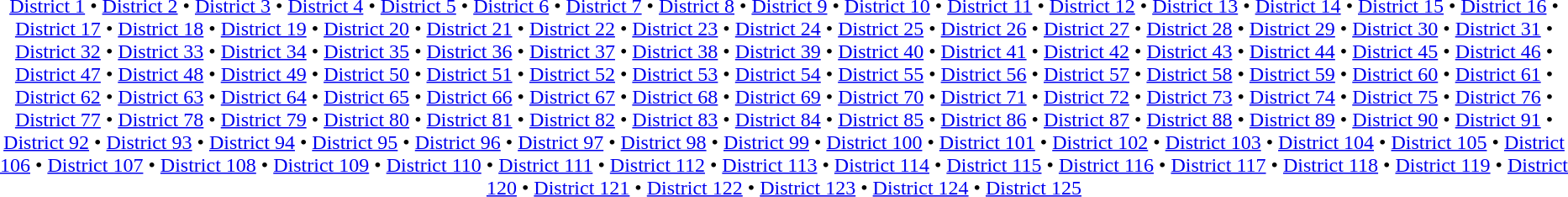<table id=toc class=toc summary=Contents>
<tr>
<td align=center><br><a href='#'>District 1</a> • <a href='#'>District 2</a> • <a href='#'>District 3</a> • <a href='#'>District 4</a> • <a href='#'>District 5</a> • <a href='#'>District 6</a> • <a href='#'>District 7</a> • <a href='#'>District 8</a> • <a href='#'>District 9</a> • <a href='#'>District 10</a> • <a href='#'>District 11</a> • <a href='#'>District 12</a> • <a href='#'>District 13</a> • <a href='#'>District 14</a> • <a href='#'>District 15</a> • <a href='#'>District 16</a> • <a href='#'>District 17</a> • <a href='#'>District 18</a> • <a href='#'>District 19</a> • <a href='#'>District 20</a> • <a href='#'>District 21</a> • <a href='#'>District 22</a> • <a href='#'>District 23</a> • <a href='#'>District 24</a> • <a href='#'>District 25</a> • <a href='#'>District 26</a> • <a href='#'>District 27</a> • <a href='#'>District 28</a> • <a href='#'>District 29</a> • <a href='#'>District 30</a> • <a href='#'>District 31</a> • <a href='#'>District 32</a> • <a href='#'>District 33</a> • <a href='#'>District 34</a> • <a href='#'>District 35</a> • <a href='#'>District 36</a> • <a href='#'>District 37</a> • <a href='#'>District 38</a> • <a href='#'>District 39</a> • <a href='#'>District 40</a> • <a href='#'>District 41</a> • <a href='#'>District 42</a> • <a href='#'>District 43</a> • <a href='#'>District 44</a> • <a href='#'>District 45</a> • <a href='#'>District 46</a> • <a href='#'>District 47</a> • <a href='#'>District 48</a> • <a href='#'>District 49</a> • <a href='#'>District 50</a> • <a href='#'>District 51</a> • <a href='#'>District 52</a> • <a href='#'>District 53</a> • <a href='#'>District 54</a> • <a href='#'>District 55</a> • <a href='#'>District 56</a> • <a href='#'>District 57</a> • <a href='#'>District 58</a> • <a href='#'>District 59</a> • <a href='#'>District 60</a> • <a href='#'>District 61</a> • <a href='#'>District 62</a> • <a href='#'>District 63</a> • <a href='#'>District 64</a> • <a href='#'>District 65</a> • <a href='#'>District 66</a> • <a href='#'>District 67</a> • <a href='#'>District 68</a> • <a href='#'>District 69</a> • <a href='#'>District 70</a> • <a href='#'>District 71</a> • <a href='#'>District 72</a> • <a href='#'>District 73</a> • <a href='#'>District 74</a> • <a href='#'>District 75</a> • <a href='#'>District 76</a> • <a href='#'>District 77</a> • <a href='#'>District 78</a> • <a href='#'>District 79</a> • <a href='#'>District 80</a> • <a href='#'>District 81</a> • <a href='#'>District 82</a> • <a href='#'>District 83</a> • <a href='#'>District 84</a> • <a href='#'>District 85</a> • <a href='#'>District 86</a> • <a href='#'>District 87</a> • <a href='#'>District 88</a> • <a href='#'>District 89</a> • <a href='#'>District 90</a> • <a href='#'>District 91</a> • <a href='#'>District 92</a> • <a href='#'>District 93</a> • <a href='#'>District 94</a> • <a href='#'>District 95</a> • <a href='#'>District 96</a> • <a href='#'>District 97</a> • <a href='#'>District 98</a> • <a href='#'>District 99</a> • <a href='#'>District 100</a> • <a href='#'>District 101</a> • <a href='#'>District 102</a> • <a href='#'>District 103</a> • <a href='#'>District 104</a> • <a href='#'>District 105</a> • <a href='#'>District 106</a> • <a href='#'>District 107</a> • <a href='#'>District 108</a> • <a href='#'>District 109</a> • <a href='#'>District 110</a> • <a href='#'>District 111</a> • <a href='#'>District 112</a> • <a href='#'>District 113</a> • <a href='#'>District 114</a> • <a href='#'>District 115</a> • <a href='#'>District 116</a> • <a href='#'>District 117</a> • <a href='#'>District 118</a> • <a href='#'>District 119</a> • <a href='#'>District 120</a> • <a href='#'>District 121</a> • <a href='#'>District 122</a> • <a href='#'>District 123</a> • <a href='#'>District 124</a> • <a href='#'>District 125</a></td>
</tr>
</table>
